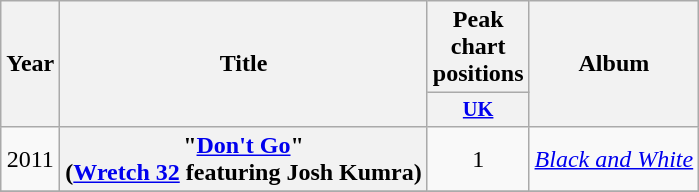<table class="wikitable plainrowheaders" style="text-align:center;">
<tr>
<th scope="col" rowspan="2">Year</th>
<th scope="col" rowspan="2">Title</th>
<th scope="col" colspan="1">Peak chart positions</th>
<th scope="col" rowspan="2">Album</th>
</tr>
<tr>
<th scope="col" style="width:3em;font-size:85%;"><a href='#'>UK</a><br></th>
</tr>
<tr>
<td>2011</td>
<th scope="row">"<a href='#'>Don't Go</a>"<br><span>(<a href='#'>Wretch 32</a> featuring Josh Kumra)</span></th>
<td>1</td>
<td><em><a href='#'>Black and White</a></em></td>
</tr>
<tr>
</tr>
</table>
